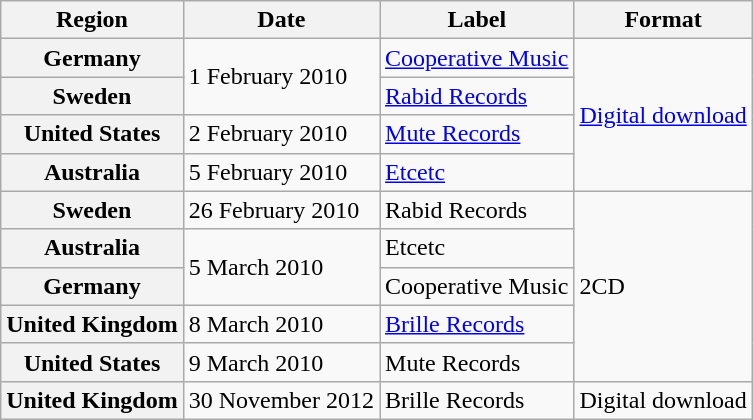<table class="wikitable plainrowheaders">
<tr>
<th scope="col">Region</th>
<th scope="col">Date</th>
<th scope="col">Label</th>
<th scope="col">Format</th>
</tr>
<tr>
<th scope="row">Germany</th>
<td rowspan="2">1 February 2010</td>
<td><a href='#'>Cooperative Music</a></td>
<td rowspan="4"><a href='#'>Digital download</a></td>
</tr>
<tr>
<th scope="row">Sweden</th>
<td><a href='#'>Rabid Records</a></td>
</tr>
<tr>
<th scope="row">United States</th>
<td>2 February 2010</td>
<td><a href='#'>Mute Records</a></td>
</tr>
<tr>
<th scope="row">Australia</th>
<td>5 February 2010</td>
<td><a href='#'>Etcetc</a></td>
</tr>
<tr>
<th scope="row">Sweden</th>
<td>26 February 2010</td>
<td>Rabid Records</td>
<td rowspan="5">2CD</td>
</tr>
<tr>
<th scope="row">Australia</th>
<td rowspan="2">5 March 2010</td>
<td>Etcetc</td>
</tr>
<tr>
<th scope="row">Germany</th>
<td>Cooperative Music</td>
</tr>
<tr>
<th scope="row">United Kingdom</th>
<td>8 March 2010</td>
<td><a href='#'>Brille Records</a></td>
</tr>
<tr>
<th scope="row">United States</th>
<td>9 March 2010</td>
<td>Mute Records</td>
</tr>
<tr>
<th scope="row">United Kingdom</th>
<td>30 November 2012</td>
<td>Brille Records</td>
<td>Digital download</td>
</tr>
</table>
